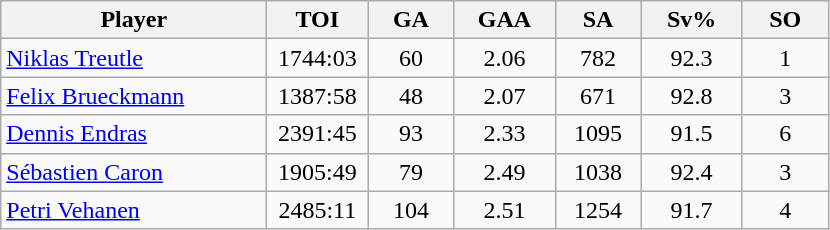<table class="wikitable sortable" style="text-align:center;">
<tr>
<th style="width:170px;">Player</th>
<th style="width:60px;">TOI</th>
<th style="width:50px;">GA</th>
<th style="width:60px;">GAA</th>
<th style="width:50px;">SA</th>
<th style="width:60px;">Sv%</th>
<th style="width:50px;">SO</th>
</tr>
<tr>
<td style="text-align:left;"> <a href='#'>Niklas Treutle</a></td>
<td>1744:03</td>
<td>60</td>
<td>2.06</td>
<td>782</td>
<td>92.3</td>
<td>1</td>
</tr>
<tr>
<td style="text-align:left;"> <a href='#'>Felix Brueckmann</a></td>
<td>1387:58</td>
<td>48</td>
<td>2.07</td>
<td>671</td>
<td>92.8</td>
<td>3</td>
</tr>
<tr>
<td style="text-align:left;"> <a href='#'>Dennis Endras</a></td>
<td>2391:45</td>
<td>93</td>
<td>2.33</td>
<td>1095</td>
<td>91.5</td>
<td>6</td>
</tr>
<tr>
<td style="text-align:left;"> <a href='#'>Sébastien Caron</a></td>
<td>1905:49</td>
<td>79</td>
<td>2.49</td>
<td>1038</td>
<td>92.4</td>
<td>3</td>
</tr>
<tr>
<td style="text-align:left;"> <a href='#'>Petri Vehanen</a></td>
<td>2485:11</td>
<td>104</td>
<td>2.51</td>
<td>1254</td>
<td>91.7</td>
<td>4</td>
</tr>
</table>
